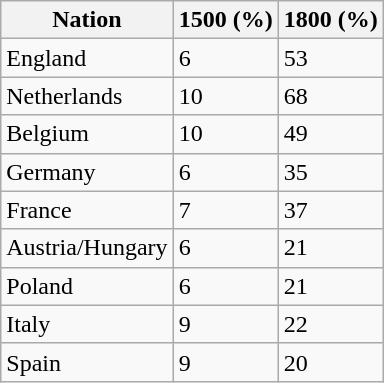<table class="wikitable">
<tr>
<th>Nation</th>
<th>1500 (%)</th>
<th>1800 (%)</th>
</tr>
<tr>
<td>England</td>
<td>6</td>
<td>53</td>
</tr>
<tr>
<td>Netherlands</td>
<td>10</td>
<td>68</td>
</tr>
<tr>
<td>Belgium</td>
<td>10</td>
<td>49</td>
</tr>
<tr>
<td>Germany</td>
<td>6</td>
<td>35</td>
</tr>
<tr>
<td>France</td>
<td>7</td>
<td>37</td>
</tr>
<tr>
<td>Austria/Hungary</td>
<td>6</td>
<td>21</td>
</tr>
<tr>
<td>Poland</td>
<td>6</td>
<td>21</td>
</tr>
<tr>
<td>Italy</td>
<td>9</td>
<td>22</td>
</tr>
<tr>
<td>Spain</td>
<td>9</td>
<td>20</td>
</tr>
</table>
